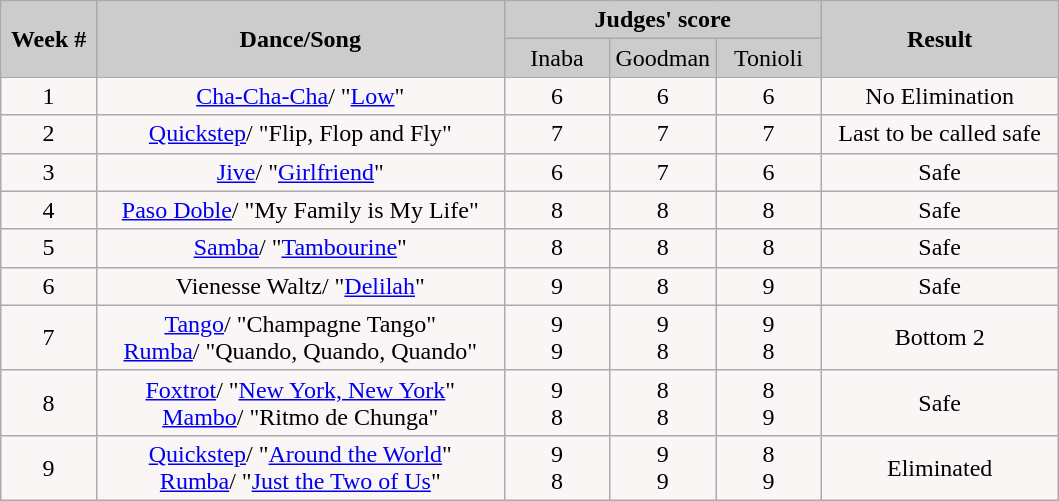<table class="wikitable" style="float:left;">
<tr style="text-align:Center; background:#ccc;">
<td rowspan="2"><strong>Week #</strong></td>
<td rowspan="2"><strong>Dance/Song</strong></td>
<td colspan="3"><strong>Judges' score</strong></td>
<td rowspan="2"><strong>Result</strong></td>
</tr>
<tr style="text-align:center; background:#ccc;">
<td style="width:10%; ">Inaba</td>
<td style="width:10%; ">Goodman</td>
<td style="width:10%; ">Tonioli</td>
</tr>
<tr>
<td style="text-align:center; background:#faf6f6;">1</td>
<td style="text-align:center; background:#faf6f6;"><a href='#'>Cha-Cha-Cha</a>/ "<a href='#'>Low</a>"</td>
<td style="text-align:center; background:#faf6f6;">6</td>
<td style="text-align:center; background:#faf6f6;">6</td>
<td style="text-align:center; background:#faf6f6;">6</td>
<td style="text-align:center; background:#faf6f6;">No Elimination</td>
</tr>
<tr style="text-align:center; background:#faf6f6;">
<td>2</td>
<td><a href='#'>Quickstep</a>/ "Flip, Flop and Fly"</td>
<td>7</td>
<td>7</td>
<td>7</td>
<td>Last to be called safe</td>
</tr>
<tr>
<td style="text-align:center; background:#faf6f6;">3</td>
<td style="text-align:center; background:#faf6f6;"><a href='#'>Jive</a>/ "<a href='#'>Girlfriend</a>"</td>
<td style="text-align:center; background:#faf6f6;">6</td>
<td style="text-align:center; background:#faf6f6;">7</td>
<td style="text-align:center; background:#faf6f6;">6</td>
<td style="text-align:center; background:#faf6f6;">Safe</td>
</tr>
<tr style="text-align:center; background:#faf6f6;">
<td>4</td>
<td><a href='#'>Paso Doble</a>/ "My Family is My Life"</td>
<td>8</td>
<td>8</td>
<td>8</td>
<td>Safe</td>
</tr>
<tr>
<td style="text-align:center; background:#faf6f6;">5</td>
<td style="text-align:center; background:#faf6f6;"><a href='#'>Samba</a>/ "<a href='#'>Tambourine</a>"</td>
<td style="text-align:center; background:#faf6f6;">8</td>
<td style="text-align:center; background:#faf6f6;">8</td>
<td style="text-align:center; background:#faf6f6;">8</td>
<td style="text-align:center; background:#faf6f6;">Safe</td>
</tr>
<tr>
<td style="text-align:center; background:#faf6f6;">6</td>
<td style="text-align:center; background:#faf6f6;">Vienesse Waltz/ "<a href='#'>Delilah</a>"</td>
<td style="text-align:center; background:#faf6f6;">9</td>
<td style="text-align:center; background:#faf6f6;">8</td>
<td style="text-align:center; background:#faf6f6;">9</td>
<td style="text-align:center; background:#faf6f6;">Safe</td>
</tr>
<tr style="text-align:center; background:#faf6f6;">
<td>7</td>
<td><a href='#'>Tango</a>/ "Champagne Tango"<br><a href='#'>Rumba</a>/ "Quando, Quando, Quando"</td>
<td>9<br>9</td>
<td>9<br>8</td>
<td>9<br>8</td>
<td>Bottom 2</td>
</tr>
<tr style="text-align:center; background:#faf6f6;">
<td>8</td>
<td><a href='#'>Foxtrot</a>/ "<a href='#'>New York, New York</a>"<br><a href='#'>Mambo</a>/ "Ritmo de Chunga"</td>
<td>9<br>8</td>
<td>8<br>8</td>
<td>8<br>9</td>
<td>Safe</td>
</tr>
<tr style="text-align:center; background:#faf6f6;">
<td>9</td>
<td><a href='#'>Quickstep</a>/ "<a href='#'>Around the World</a>"<br><a href='#'>Rumba</a>/ "<a href='#'>Just the Two of Us</a>"</td>
<td>9<br>8</td>
<td>9<br>9</td>
<td>8<br>9</td>
<td>Eliminated</td>
</tr>
</table>
